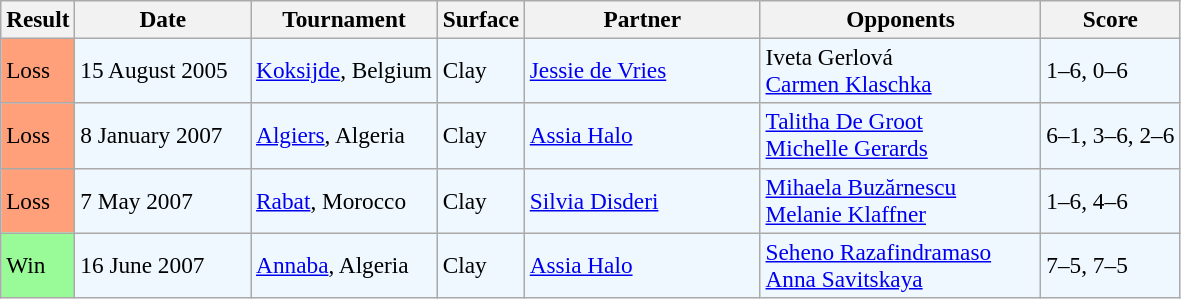<table class="sortable wikitable" style=font-size:97%>
<tr>
<th>Result</th>
<th width=110>Date</th>
<th>Tournament</th>
<th>Surface</th>
<th width=150>Partner</th>
<th width=180>Opponents</th>
<th>Score</th>
</tr>
<tr style="background:#f0f8ff;">
<td style="background:#ffa07a;">Loss</td>
<td>15 August 2005</td>
<td><a href='#'>Koksijde</a>, Belgium</td>
<td>Clay</td>
<td> <a href='#'>Jessie de Vries</a></td>
<td> Iveta Gerlová <br>  <a href='#'>Carmen Klaschka</a></td>
<td>1–6, 0–6</td>
</tr>
<tr style="background:#f0f8ff;">
<td style="background:#ffa07a;">Loss</td>
<td>8 January 2007</td>
<td><a href='#'>Algiers</a>, Algeria</td>
<td>Clay</td>
<td> <a href='#'>Assia Halo</a></td>
<td> <a href='#'>Talitha De Groot</a> <br>  <a href='#'>Michelle Gerards</a></td>
<td>6–1, 3–6, 2–6</td>
</tr>
<tr style="background:#f0f8ff;">
<td style="background:#ffa07a;">Loss</td>
<td>7 May 2007</td>
<td><a href='#'>Rabat</a>, Morocco</td>
<td>Clay</td>
<td> <a href='#'>Silvia Disderi</a></td>
<td> <a href='#'>Mihaela Buzărnescu</a> <br>  <a href='#'>Melanie Klaffner</a></td>
<td>1–6, 4–6</td>
</tr>
<tr style="background:#f0f8ff;">
<td style="background:#98fb98;">Win</td>
<td>16 June 2007</td>
<td><a href='#'>Annaba</a>, Algeria</td>
<td>Clay</td>
<td> <a href='#'>Assia Halo</a></td>
<td> <a href='#'>Seheno Razafindramaso</a> <br>  <a href='#'>Anna Savitskaya</a></td>
<td>7–5, 7–5</td>
</tr>
</table>
